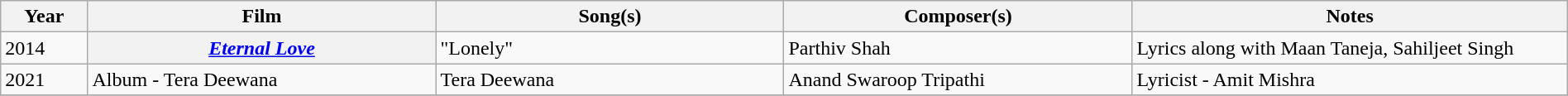<table class="wikitable sortable plainrowheaders" width="100%" "textcolor:#000;">
<tr>
<th scope="col" width=5%>Year</th>
<th scope="col" width=20%>Film</th>
<th scope="col" width=20%>Song(s)</th>
<th scope="col" width=20%>Composer(s)</th>
<th scope="col" width=25%>Notes</th>
</tr>
<tr>
<td>2014</td>
<th scope="row"><em><a href='#'>Eternal Love</a></em></th>
<td>"Lonely"</td>
<td>Parthiv Shah</td>
<td>Lyrics along with Maan Taneja, Sahiljeet Singh</td>
</tr>
<tr>
<td>2021</td>
<td>Album - Tera Deewana</td>
<td>Tera Deewana</td>
<td>Anand Swaroop Tripathi</td>
<td>Lyricist - Amit Mishra</td>
</tr>
<tr>
</tr>
</table>
